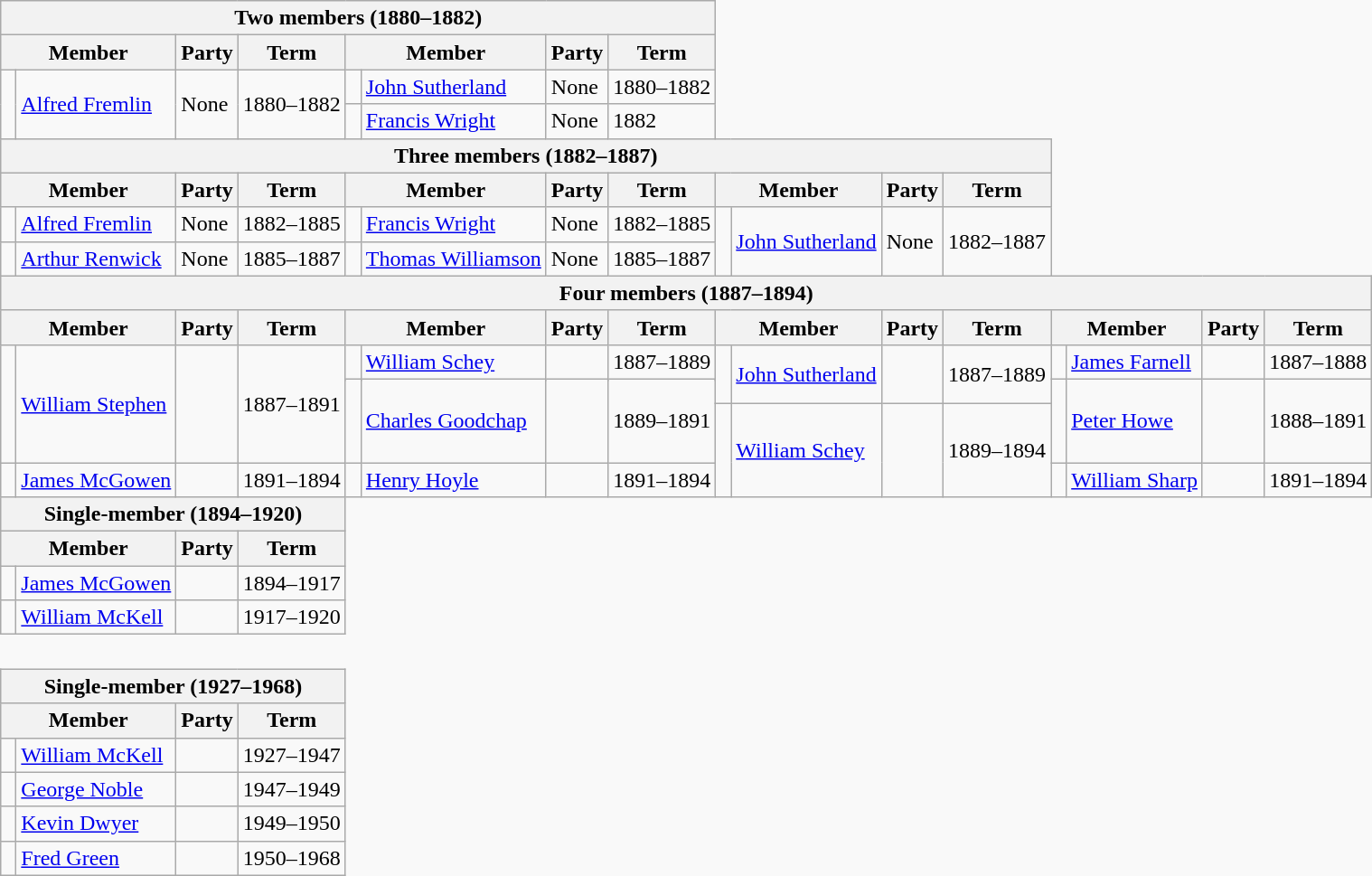<table class="wikitable" style='border-style: none none none none;'>
<tr>
<th colspan="8">Two members (1880–1882)</th>
</tr>
<tr>
<th colspan="2">Member</th>
<th>Party</th>
<th>Term</th>
<th colspan="2">Member</th>
<th>Party</th>
<th>Term</th>
</tr>
<tr style="background: #f9f9f9">
<td rowspan="2" > </td>
<td rowspan="2"><a href='#'>Alfred Fremlin</a></td>
<td rowspan="2">None</td>
<td rowspan="2">1880–1882</td>
<td> </td>
<td><a href='#'>John Sutherland</a></td>
<td>None</td>
<td>1880–1882</td>
</tr>
<tr style="background: #f9f9f9">
<td> </td>
<td><a href='#'>Francis Wright</a></td>
<td>None</td>
<td>1882</td>
</tr>
<tr>
<th colspan="12">Three members (1882–1887)</th>
</tr>
<tr>
<th colspan="2">Member</th>
<th>Party</th>
<th>Term</th>
<th colspan="2">Member</th>
<th>Party</th>
<th>Term</th>
<th colspan="2">Member</th>
<th>Party</th>
<th>Term</th>
</tr>
<tr style="background: #f9f9f9">
<td> </td>
<td><a href='#'>Alfred Fremlin</a></td>
<td>None</td>
<td>1882–1885</td>
<td> </td>
<td><a href='#'>Francis Wright</a></td>
<td>None</td>
<td>1882–1885</td>
<td rowspan="2" > </td>
<td rowspan="2"><a href='#'>John Sutherland</a></td>
<td rowspan="2">None</td>
<td rowspan="2">1882–1887</td>
</tr>
<tr style="background: #f9f9f9">
<td> </td>
<td><a href='#'>Arthur Renwick</a></td>
<td>None</td>
<td>1885–1887</td>
<td> </td>
<td><a href='#'>Thomas Williamson</a></td>
<td>None</td>
<td>1885–1887</td>
</tr>
<tr>
<th colspan="16">Four members (1887–1894)</th>
</tr>
<tr>
<th colspan="2">Member</th>
<th>Party</th>
<th>Term</th>
<th colspan="2">Member</th>
<th>Party</th>
<th>Term</th>
<th colspan="2">Member</th>
<th>Party</th>
<th>Term</th>
<th colspan="2">Member</th>
<th>Party</th>
<th>Term</th>
</tr>
<tr style="background: #f9f9f9">
<td rowspan="4" > </td>
<td rowspan="4"><a href='#'>William Stephen</a></td>
<td rowspan="4"></td>
<td rowspan="4">1887–1891</td>
<td rowspan="2" > </td>
<td rowspan="2"><a href='#'>William Schey</a></td>
<td rowspan="2"></td>
<td rowspan="2">1887–1889</td>
<td rowspan="3" > </td>
<td rowspan="3"><a href='#'>John Sutherland</a></td>
<td rowspan="3"></td>
<td rowspan="3">1887–1889</td>
<td> </td>
<td><a href='#'>James Farnell</a></td>
<td></td>
<td>1887–1888</td>
</tr>
<tr style="background: #f9f9f9">
<td rowspan="3" ><br><br> </td>
<td rowspan="3"><a href='#'>Peter Howe</a></td>
<td rowspan="3"></td>
<td rowspan="3">1888–1891</td>
</tr>
<tr style="background: #f9f9f9">
<td rowspan="2" > </td>
<td rowspan="2"><a href='#'>Charles Goodchap</a></td>
<td rowspan="2"></td>
<td rowspan="2">1889–1891</td>
</tr>
<tr style="background: #f9f9f9">
<td rowspan="2" > </td>
<td rowspan="2"><a href='#'>William Schey</a></td>
<td rowspan="2"></td>
<td rowspan="2">1889–1894</td>
</tr>
<tr style="background: #f9f9f9">
<td> </td>
<td><a href='#'>James McGowen</a></td>
<td></td>
<td>1891–1894</td>
<td> </td>
<td><a href='#'>Henry Hoyle</a></td>
<td></td>
<td>1891–1894</td>
<td> </td>
<td><a href='#'>William Sharp</a></td>
<td></td>
<td>1891–1894</td>
</tr>
<tr>
<th colspan="4">Single-member (1894–1920)</th>
</tr>
<tr>
<th colspan="2">Member</th>
<th>Party</th>
<th>Term</th>
</tr>
<tr style="background: #f9f9f9">
<td> </td>
<td><a href='#'>James McGowen</a></td>
<td></td>
<td>1894–1917</td>
</tr>
<tr style="background: #f9f9f9">
<td> </td>
<td><a href='#'>William McKell</a></td>
<td></td>
<td>1917–1920</td>
</tr>
<tr>
<td colspan="4" style='border-style: none none none none;'> </td>
</tr>
<tr>
<th colspan="4">Single-member (1927–1968)</th>
</tr>
<tr>
<th colspan="2">Member</th>
<th>Party</th>
<th>Term</th>
</tr>
<tr style="background: #f9f9f9">
<td> </td>
<td><a href='#'>William McKell</a></td>
<td></td>
<td>1927–1947</td>
</tr>
<tr style="background: #f9f9f9">
<td> </td>
<td><a href='#'>George Noble</a></td>
<td></td>
<td>1947–1949</td>
</tr>
<tr style="background: #f9f9f9">
<td> </td>
<td><a href='#'>Kevin Dwyer</a></td>
<td></td>
<td>1949–1950</td>
</tr>
<tr style="background: #f9f9f9">
<td> </td>
<td><a href='#'>Fred Green</a></td>
<td></td>
<td>1950–1968</td>
</tr>
</table>
